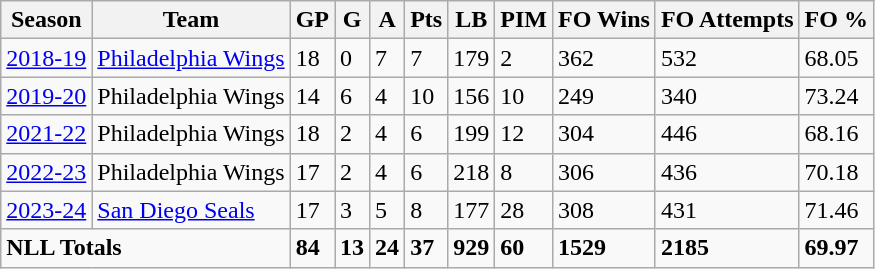<table class="wikitable">
<tr>
<th>Season</th>
<th>Team</th>
<th>GP</th>
<th>G</th>
<th>A</th>
<th>Pts</th>
<th>LB</th>
<th>PIM</th>
<th>FO Wins</th>
<th>FO Attempts</th>
<th>FO %</th>
</tr>
<tr>
<td><a href='#'>2018-19</a></td>
<td><a href='#'>Philadelphia Wings</a></td>
<td>18</td>
<td>0</td>
<td>7</td>
<td>7</td>
<td>179</td>
<td>2</td>
<td>362</td>
<td>532</td>
<td>68.05</td>
</tr>
<tr>
<td><a href='#'>2019-20</a></td>
<td>Philadelphia Wings</td>
<td>14</td>
<td>6</td>
<td>4</td>
<td>10</td>
<td>156</td>
<td>10</td>
<td>249</td>
<td>340</td>
<td>73.24</td>
</tr>
<tr>
<td><a href='#'>2021-22</a></td>
<td>Philadelphia Wings</td>
<td>18</td>
<td>2</td>
<td>4</td>
<td>6</td>
<td>199</td>
<td>12</td>
<td>304</td>
<td>446</td>
<td>68.16</td>
</tr>
<tr>
<td><a href='#'>2022-23</a></td>
<td>Philadelphia Wings</td>
<td>17</td>
<td>2</td>
<td>4</td>
<td>6</td>
<td>218</td>
<td>8</td>
<td>306</td>
<td>436</td>
<td>70.18</td>
</tr>
<tr>
<td><a href='#'>2023-24</a></td>
<td><a href='#'>San Diego Seals</a></td>
<td>17</td>
<td>3</td>
<td>5</td>
<td>8</td>
<td>177</td>
<td>28</td>
<td>308</td>
<td>431</td>
<td>71.46</td>
</tr>
<tr>
<td colspan="2"><strong>NLL Totals</strong></td>
<td><strong>84</strong></td>
<td><strong>13</strong></td>
<td><strong>24</strong></td>
<td><strong>37</strong></td>
<td><strong>929</strong></td>
<td><strong>60</strong></td>
<td><strong>1529</strong></td>
<td><strong>2185</strong></td>
<td><strong>69.97</strong></td>
</tr>
</table>
